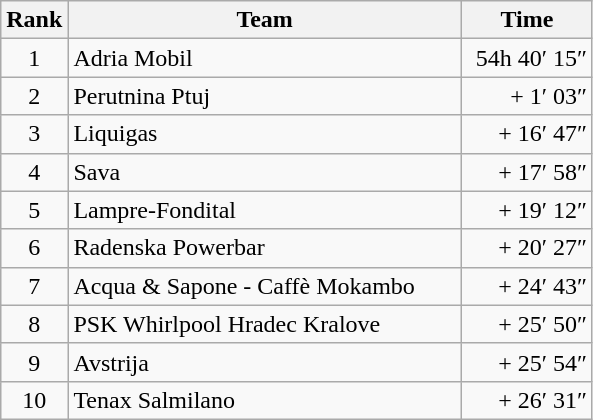<table class="wikitable">
<tr>
<th>Rank</th>
<th>Team</th>
<th>Time</th>
</tr>
<tr>
<td align=center>1</td>
<td width=255> Adria Mobil</td>
<td width=80 align=right>54h 40′ 15″</td>
</tr>
<tr>
<td align=center>2</td>
<td> Perutnina Ptuj</td>
<td align=right>+ 1′ 03″</td>
</tr>
<tr>
<td align=center>3</td>
<td> Liquigas</td>
<td align=right>+ 16′ 47″</td>
</tr>
<tr>
<td align=center>4</td>
<td> Sava</td>
<td align=right>+ 17′ 58″</td>
</tr>
<tr>
<td align=center>5</td>
<td> Lampre-Fondital</td>
<td align=right>+ 19′ 12″</td>
</tr>
<tr>
<td align=center>6</td>
<td> Radenska Powerbar</td>
<td align=right>+ 20′ 27″</td>
</tr>
<tr>
<td align=center>7</td>
<td> Acqua & Sapone - Caffè Mokambo</td>
<td align=right>+ 24′ 43″</td>
</tr>
<tr>
<td align=center>8</td>
<td> PSK Whirlpool Hradec Kralove</td>
<td align=right>+ 25′ 50″</td>
</tr>
<tr>
<td align=center>9</td>
<td> Avstrija</td>
<td align=right>+ 25′ 54″</td>
</tr>
<tr>
<td align=center>10</td>
<td> Tenax Salmilano</td>
<td align=right>+ 26′ 31″</td>
</tr>
</table>
